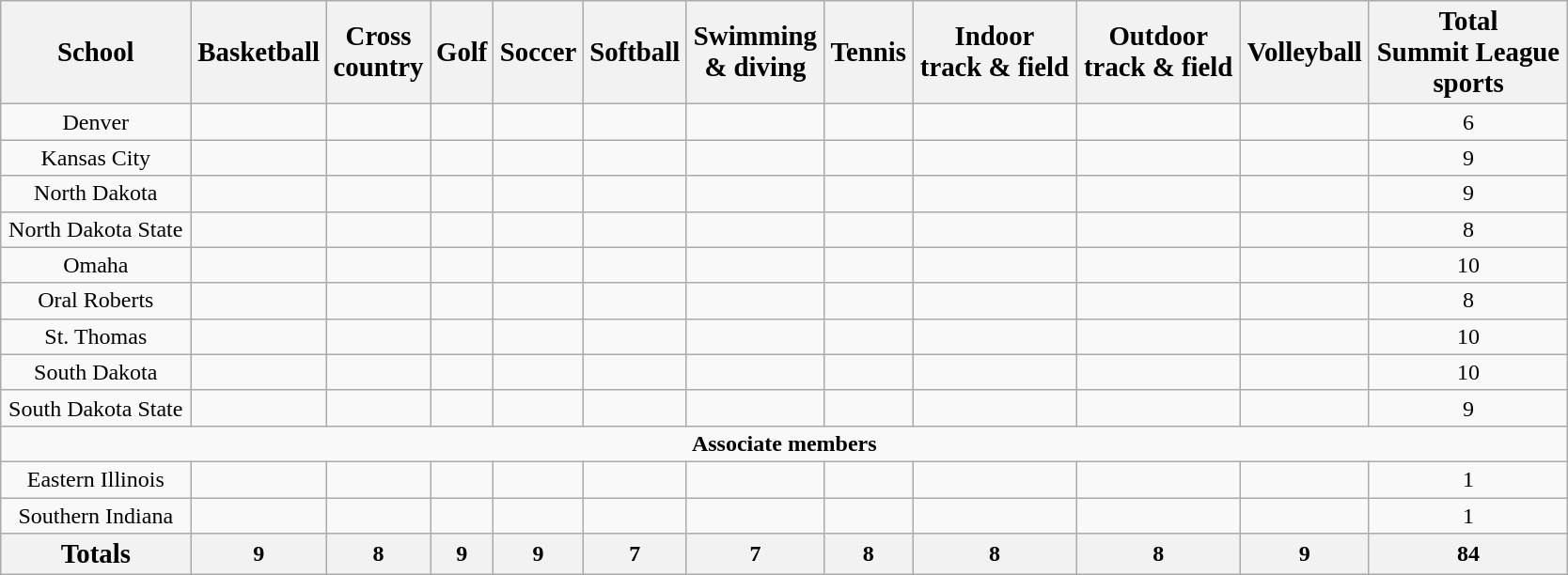<table class="wikitable" style="text-align:center; width:88%;">
<tr>
<th><big>School</big></th>
<th><big> Basketball</big></th>
<th><big>Cross<br>country </big></th>
<th><big> Golf</big></th>
<th><big>Soccer </big></th>
<th><big>Softball </big></th>
<th><big> Swimming<br>& diving</big></th>
<th><big>Tennis</big></th>
<th><big> Indoor<br>track & field</big></th>
<th><big>Outdoor<br>track & field</big></th>
<th><big>Volleyball</big></th>
<th><big>Total<br>Summit League<br> sports</big></th>
</tr>
<tr>
<td>Denver</td>
<td></td>
<td></td>
<td></td>
<td></td>
<td></td>
<td></td>
<td></td>
<td></td>
<td></td>
<td></td>
<td>6</td>
</tr>
<tr>
<td>Kansas City</td>
<td></td>
<td></td>
<td></td>
<td></td>
<td></td>
<td></td>
<td></td>
<td></td>
<td></td>
<td></td>
<td>9</td>
</tr>
<tr>
<td>North Dakota</td>
<td></td>
<td></td>
<td></td>
<td></td>
<td></td>
<td></td>
<td></td>
<td></td>
<td></td>
<td></td>
<td>9</td>
</tr>
<tr>
<td>North Dakota State</td>
<td></td>
<td></td>
<td></td>
<td></td>
<td></td>
<td></td>
<td></td>
<td></td>
<td></td>
<td></td>
<td>8</td>
</tr>
<tr>
<td>Omaha</td>
<td></td>
<td></td>
<td></td>
<td></td>
<td></td>
<td></td>
<td></td>
<td></td>
<td></td>
<td></td>
<td>10</td>
</tr>
<tr>
<td>Oral Roberts</td>
<td></td>
<td></td>
<td></td>
<td></td>
<td></td>
<td></td>
<td></td>
<td></td>
<td></td>
<td></td>
<td>8</td>
</tr>
<tr>
<td>St. Thomas</td>
<td></td>
<td></td>
<td></td>
<td></td>
<td></td>
<td></td>
<td></td>
<td></td>
<td></td>
<td></td>
<td>10</td>
</tr>
<tr>
<td>South Dakota</td>
<td></td>
<td></td>
<td></td>
<td></td>
<td></td>
<td></td>
<td></td>
<td></td>
<td></td>
<td></td>
<td>10</td>
</tr>
<tr>
<td>South Dakota State</td>
<td></td>
<td></td>
<td></td>
<td></td>
<td></td>
<td></td>
<td></td>
<td></td>
<td></td>
<td></td>
<td>9<br></td>
</tr>
<tr>
<td colspan=12><strong>Associate members</strong></td>
</tr>
<tr>
<td>Eastern Illinois</td>
<td></td>
<td></td>
<td></td>
<td></td>
<td></td>
<td></td>
<td></td>
<td></td>
<td></td>
<td></td>
<td>1</td>
</tr>
<tr>
<td>Southern Indiana</td>
<td></td>
<td></td>
<td></td>
<td></td>
<td></td>
<td></td>
<td></td>
<td></td>
<td></td>
<td></td>
<td>1</td>
</tr>
<tr>
<th><big>Totals</big></th>
<th>9</th>
<th>8</th>
<th>9</th>
<th>9</th>
<th>7</th>
<th>7</th>
<th>8</th>
<th>8</th>
<th>8</th>
<th>9</th>
<th>84</th>
</tr>
</table>
